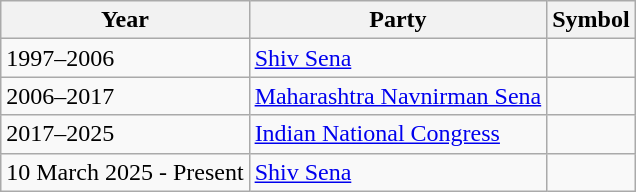<table class="wikitable">
<tr>
<th>Year</th>
<th>Party</th>
<th>Symbol</th>
</tr>
<tr>
<td>1997–2006</td>
<td><a href='#'>Shiv Sena</a></td>
<td></td>
</tr>
<tr>
<td>2006–2017</td>
<td><a href='#'>Maharashtra Navnirman Sena</a></td>
<td></td>
</tr>
<tr>
<td>2017–2025</td>
<td><a href='#'>Indian National Congress</a></td>
<td></td>
</tr>
<tr>
<td>10 March 2025 - Present</td>
<td><a href='#'>Shiv Sena</a></td>
<td></td>
</tr>
</table>
